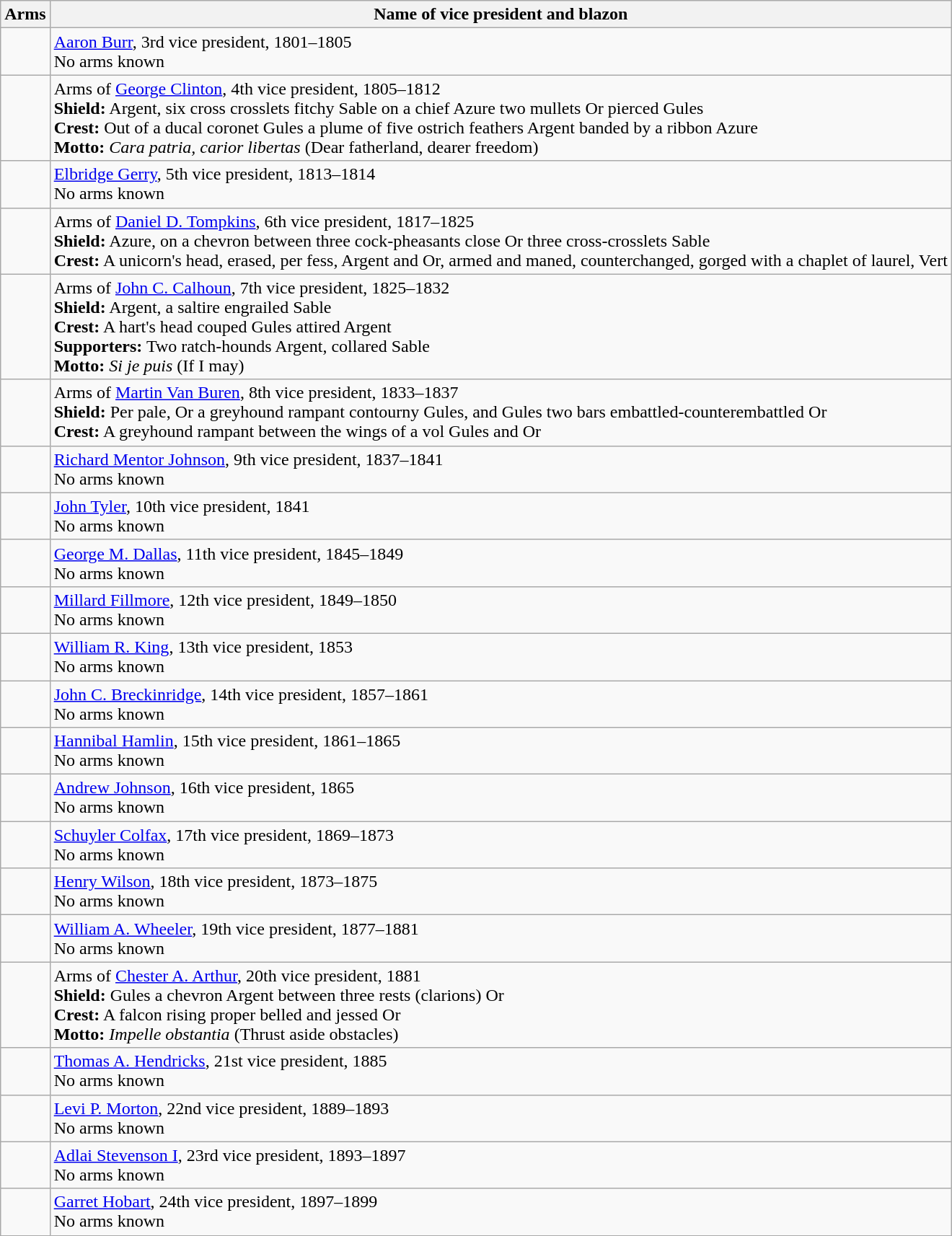<table class=wikitable>
<tr style="vertical-align:top; text-align:center;">
<th>Arms</th>
<th>Name of vice president and blazon</th>
</tr>
<tr valign=top>
<td></td>
<td><a href='#'>Aaron Burr</a>, 3rd vice president, 1801–1805<br>No arms known</td>
</tr>
<tr valign=top>
<td align=center></td>
<td>Arms of <a href='#'>George Clinton</a>, 4th vice president, 1805–1812<br><strong>Shield:</strong> Argent, six cross crosslets fitchy Sable on a chief Azure two mullets Or pierced Gules<br><strong>Crest:</strong> Out of a ducal coronet Gules a plume of five ostrich feathers Argent banded by a ribbon Azure<br><strong>Motto:</strong> <em>Cara patria, carior libertas</em> (Dear fatherland, dearer freedom)</td>
</tr>
<tr valign=top>
<td></td>
<td><a href='#'>Elbridge Gerry</a>, 5th vice president, 1813–1814<br>No arms known</td>
</tr>
<tr valign=top>
<td align=center></td>
<td>Arms of <a href='#'>Daniel D. Tompkins</a>, 6th vice president, 1817–1825<br><strong>Shield:</strong> Azure, on a chevron between three cock-pheasants close Or three cross-crosslets Sable<br><strong>Crest:</strong> A unicorn's head, erased, per fess, Argent and Or, armed and maned, counterchanged, gorged with a chaplet of laurel, Vert</td>
</tr>
<tr valign=top>
<td align=center></td>
<td>Arms of <a href='#'>John C. Calhoun</a>, 7th vice president, 1825–1832<br><strong>Shield:</strong> Argent, a saltire engrailed Sable<br><strong>Crest:</strong> A hart's head couped Gules attired Argent<br><strong>Supporters:</strong> Two ratch-hounds Argent, collared Sable<br><strong>Motto:</strong> <em>Si je puis</em> (If I may)</td>
</tr>
<tr valign=top>
<td align=center></td>
<td>Arms of <a href='#'>Martin Van Buren</a>, 8th vice president, 1833–1837<br><strong>Shield:</strong> Per pale, Or a greyhound rampant contourny Gules, and Gules two bars embattled-counterembattled Or<br><strong>Crest:</strong> A greyhound rampant between the wings of a vol Gules and Or</td>
</tr>
<tr valign=top>
<td></td>
<td><a href='#'>Richard Mentor Johnson</a>, 9th vice president, 1837–1841<br>No arms known</td>
</tr>
<tr valign=top>
<td></td>
<td><a href='#'>John Tyler</a>, 10th vice president, 1841<br>No arms known</td>
</tr>
<tr valign=top>
<td></td>
<td><a href='#'>George M. Dallas</a>, 11th vice president, 1845–1849<br>No arms known</td>
</tr>
<tr valign=top>
<td></td>
<td><a href='#'>Millard Fillmore</a>, 12th vice president, 1849–1850<br>No arms known</td>
</tr>
<tr valign=top>
<td></td>
<td><a href='#'>William R. King</a>, 13th vice president, 1853<br>No arms known</td>
</tr>
<tr valign=top>
<td></td>
<td><a href='#'>John C. Breckinridge</a>, 14th vice president, 1857–1861<br>No arms known</td>
</tr>
<tr valign=top>
<td></td>
<td><a href='#'>Hannibal Hamlin</a>, 15th vice president, 1861–1865<br>No arms known</td>
</tr>
<tr valign=top>
<td></td>
<td><a href='#'>Andrew Johnson</a>, 16th vice president, 1865<br>No arms known</td>
</tr>
<tr valign=top>
<td></td>
<td><a href='#'>Schuyler Colfax</a>, 17th vice president, 1869–1873<br>No arms known</td>
</tr>
<tr valign=top>
<td></td>
<td><a href='#'>Henry Wilson</a>, 18th vice president, 1873–1875<br>No arms known</td>
</tr>
<tr valign=top>
<td></td>
<td><a href='#'>William A. Wheeler</a>, 19th vice president, 1877–1881<br>No arms known</td>
</tr>
<tr valign=top>
<td align=center></td>
<td>Arms of <a href='#'>Chester A. Arthur</a>, 20th vice president, 1881<br><strong>Shield:</strong> Gules a chevron Argent between three rests (clarions) Or<br><strong>Crest:</strong> A falcon rising proper belled and jessed Or<br><strong>Motto:</strong> <em>Impelle obstantia</em> (Thrust aside obstacles)</td>
</tr>
<tr valign=top>
<td></td>
<td><a href='#'>Thomas A. Hendricks</a>, 21st vice president, 1885<br>No arms known</td>
</tr>
<tr valign=top>
<td></td>
<td><a href='#'>Levi P. Morton</a>, 22nd vice president, 1889–1893<br>No arms known</td>
</tr>
<tr valign=top>
<td></td>
<td><a href='#'>Adlai Stevenson I</a>, 23rd vice president, 1893–1897<br>No arms known</td>
</tr>
<tr valign=top>
<td></td>
<td><a href='#'>Garret Hobart</a>, 24th vice president, 1897–1899<br>No arms known</td>
</tr>
</table>
